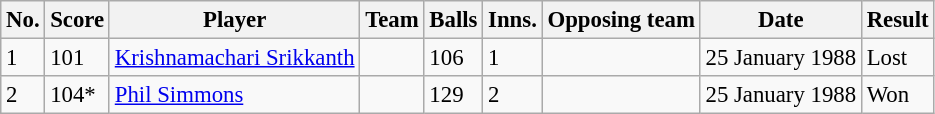<table class="wikitable sortable" style="font-size:95%">
<tr>
<th>No.</th>
<th>Score</th>
<th>Player</th>
<th>Team</th>
<th>Balls</th>
<th>Inns.</th>
<th>Opposing team</th>
<th>Date</th>
<th>Result</th>
</tr>
<tr>
<td>1</td>
<td>101</td>
<td><a href='#'>Krishnamachari Srikkanth</a></td>
<td></td>
<td>106</td>
<td>1</td>
<td></td>
<td>25 January 1988</td>
<td>Lost</td>
</tr>
<tr>
<td>2</td>
<td>104*</td>
<td><a href='#'>Phil Simmons</a></td>
<td></td>
<td>129</td>
<td>2</td>
<td></td>
<td>25 January 1988</td>
<td>Won</td>
</tr>
</table>
